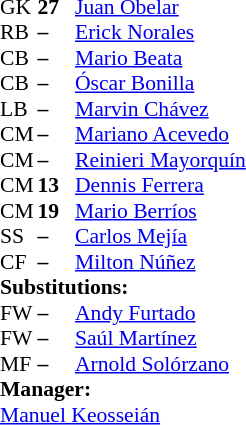<table style="font-size: 90%" cellspacing="0" cellpadding="0">
<tr>
<td colspan=4></td>
</tr>
<tr>
<th width="25"></th>
<th width="25"></th>
</tr>
<tr>
<td>GK</td>
<td><strong>27</strong></td>
<td> <a href='#'>Juan Obelar</a></td>
</tr>
<tr>
<td>RB</td>
<td><strong>–</strong></td>
<td> <a href='#'>Erick Norales</a></td>
</tr>
<tr>
<td>CB</td>
<td><strong>–</strong></td>
<td> <a href='#'>Mario Beata</a></td>
</tr>
<tr>
<td>CB</td>
<td><strong>–</strong></td>
<td> <a href='#'>Óscar Bonilla</a></td>
</tr>
<tr>
<td>LB</td>
<td><strong>–</strong></td>
<td> <a href='#'>Marvin Chávez</a></td>
</tr>
<tr>
<td>CM</td>
<td><strong>–</strong></td>
<td> <a href='#'>Mariano Acevedo</a></td>
</tr>
<tr>
<td>CM</td>
<td><strong>–</strong></td>
<td> <a href='#'>Reinieri Mayorquín</a></td>
</tr>
<tr>
<td>CM</td>
<td><strong>13</strong></td>
<td> <a href='#'>Dennis Ferrera</a></td>
</tr>
<tr>
<td>CM</td>
<td><strong>19</strong></td>
<td> <a href='#'>Mario Berríos</a></td>
</tr>
<tr>
<td>SS</td>
<td><strong>–</strong></td>
<td> <a href='#'>Carlos Mejía</a></td>
<td></td>
<td></td>
</tr>
<tr>
<td>CF</td>
<td><strong>–</strong></td>
<td> <a href='#'>Milton Núñez</a></td>
<td></td>
<td></td>
</tr>
<tr>
<td colspan = 3><strong>Substitutions:</strong></td>
</tr>
<tr>
<td>FW</td>
<td><strong>–</strong></td>
<td> <a href='#'>Andy Furtado</a></td>
<td></td>
<td></td>
</tr>
<tr>
<td>FW</td>
<td><strong>–</strong></td>
<td> <a href='#'>Saúl Martínez</a></td>
<td></td>
<td></td>
</tr>
<tr>
<td>MF</td>
<td><strong>–</strong></td>
<td> <a href='#'>Arnold Solórzano</a></td>
<td></td>
<td></td>
</tr>
<tr>
<td colspan=3><strong>Manager:</strong></td>
</tr>
<tr>
<td colspan=3> <a href='#'>Manuel Keosseián</a></td>
</tr>
</table>
